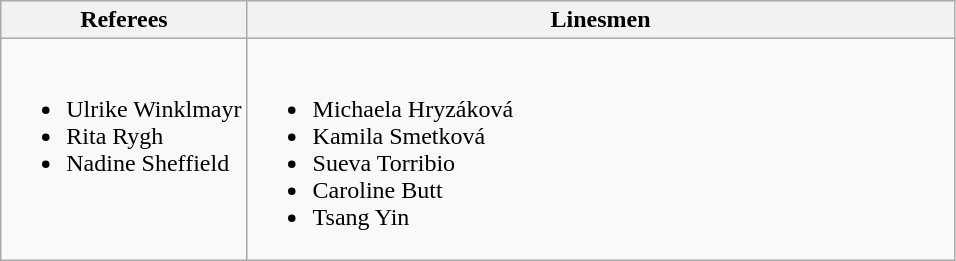<table class="wikitable">
<tr>
<th>Referees</th>
<th>Linesmen</th>
</tr>
<tr style="vertical-align:top">
<td><br><ul><li> Ulrike Winklmayr</li><li> Rita Rygh</li><li> Nadine Sheffield</li></ul></td>
<td style="width:29em"><br><ul><li> Michaela Hryzáková</li><li> Kamila Smetková</li><li> Sueva Torribio</li><li> Caroline Butt</li><li> Tsang Yin</li></ul></td>
</tr>
</table>
